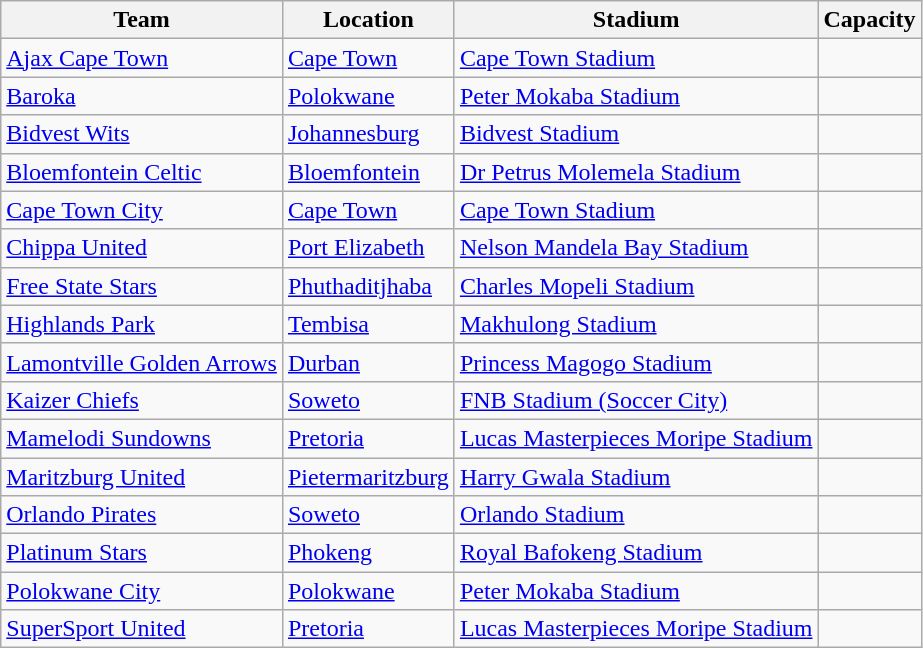<table class="wikitable sortable">
<tr>
<th>Team</th>
<th>Location</th>
<th>Stadium</th>
<th>Capacity</th>
</tr>
<tr>
<td><a href='#'>Ajax Cape Town</a></td>
<td><a href='#'>Cape Town</a></td>
<td><a href='#'>Cape Town Stadium</a></td>
<td></td>
</tr>
<tr>
<td><a href='#'>Baroka</a></td>
<td><a href='#'>Polokwane</a></td>
<td><a href='#'>Peter Mokaba Stadium</a></td>
<td></td>
</tr>
<tr>
<td><a href='#'>Bidvest Wits</a></td>
<td><a href='#'>Johannesburg</a></td>
<td><a href='#'>Bidvest Stadium</a></td>
<td></td>
</tr>
<tr>
<td><a href='#'>Bloemfontein Celtic</a></td>
<td><a href='#'>Bloemfontein</a></td>
<td><a href='#'>Dr Petrus Molemela Stadium</a></td>
<td></td>
</tr>
<tr>
<td><a href='#'>Cape Town City</a></td>
<td><a href='#'>Cape Town</a></td>
<td><a href='#'>Cape Town Stadium</a></td>
<td></td>
</tr>
<tr>
<td><a href='#'>Chippa United</a></td>
<td><a href='#'>Port Elizabeth</a></td>
<td><a href='#'>Nelson Mandela Bay Stadium</a></td>
<td></td>
</tr>
<tr>
<td><a href='#'>Free State Stars</a></td>
<td><a href='#'>Phuthaditjhaba</a></td>
<td><a href='#'>Charles Mopeli Stadium</a></td>
<td></td>
</tr>
<tr>
<td><a href='#'>Highlands Park</a></td>
<td><a href='#'>Tembisa</a></td>
<td><a href='#'>Makhulong Stadium</a></td>
<td></td>
</tr>
<tr>
<td><a href='#'>Lamontville Golden Arrows</a></td>
<td><a href='#'>Durban</a></td>
<td><a href='#'>Princess Magogo Stadium</a></td>
<td></td>
</tr>
<tr>
<td><a href='#'>Kaizer Chiefs</a></td>
<td><a href='#'>Soweto</a></td>
<td><a href='#'>FNB Stadium (Soccer City)</a></td>
<td></td>
</tr>
<tr>
<td><a href='#'>Mamelodi Sundowns</a></td>
<td><a href='#'>Pretoria</a></td>
<td><a href='#'>Lucas Masterpieces Moripe Stadium</a></td>
<td></td>
</tr>
<tr>
<td><a href='#'>Maritzburg United</a></td>
<td><a href='#'>Pietermaritzburg</a></td>
<td><a href='#'>Harry Gwala Stadium</a></td>
<td></td>
</tr>
<tr>
<td><a href='#'>Orlando Pirates</a></td>
<td><a href='#'>Soweto</a></td>
<td><a href='#'>Orlando Stadium</a></td>
<td></td>
</tr>
<tr>
<td><a href='#'>Platinum Stars</a></td>
<td><a href='#'>Phokeng</a></td>
<td><a href='#'>Royal Bafokeng Stadium</a></td>
<td></td>
</tr>
<tr>
<td><a href='#'>Polokwane City</a></td>
<td><a href='#'>Polokwane</a></td>
<td><a href='#'>Peter Mokaba Stadium</a></td>
<td></td>
</tr>
<tr>
<td><a href='#'>SuperSport United</a></td>
<td><a href='#'>Pretoria</a></td>
<td><a href='#'>Lucas Masterpieces Moripe Stadium</a></td>
<td></td>
</tr>
</table>
